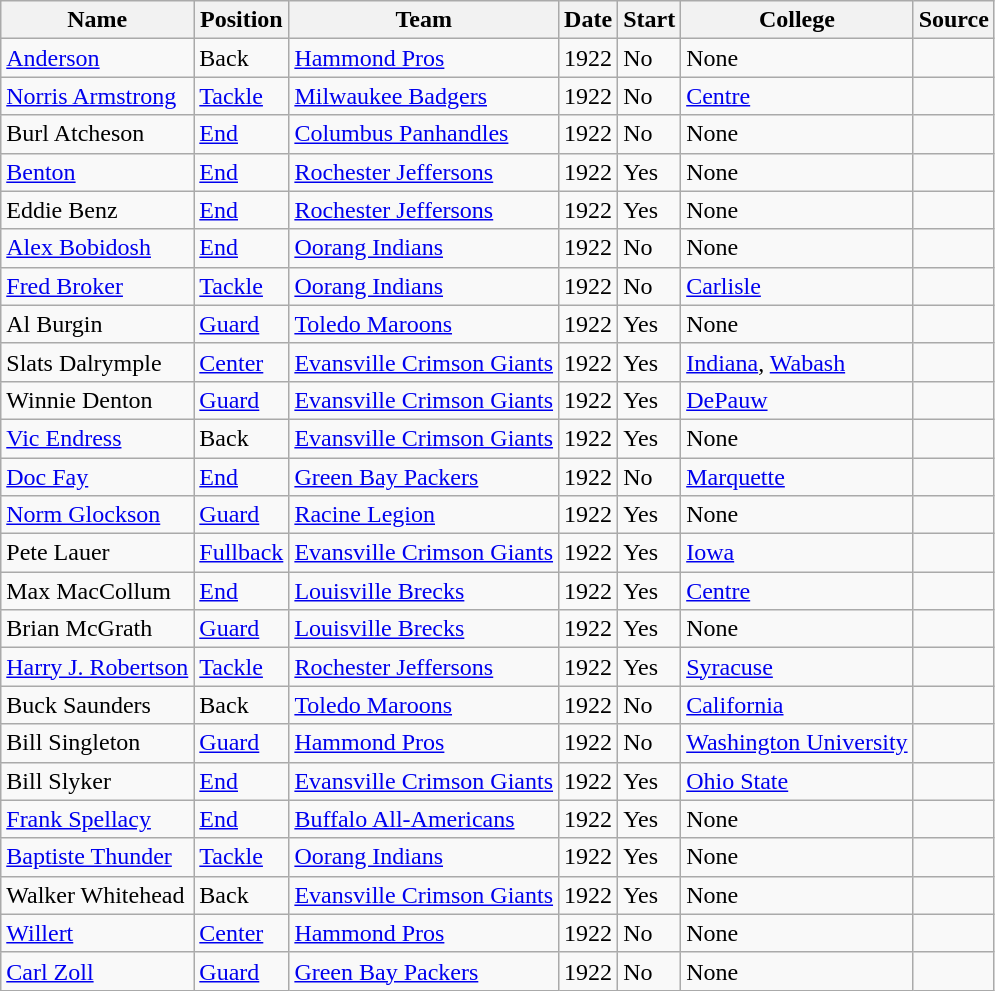<table class="wikitable sortable">
<tr>
<th>Name</th>
<th>Position</th>
<th>Team</th>
<th>Date</th>
<th>Start</th>
<th>College</th>
<th>Source</th>
</tr>
<tr>
<td><a href='#'>Anderson</a></td>
<td>Back</td>
<td><a href='#'>Hammond Pros</a></td>
<td>1922</td>
<td>No</td>
<td>None</td>
<td></td>
</tr>
<tr>
<td><a href='#'>Norris Armstrong</a></td>
<td><a href='#'>Tackle</a></td>
<td><a href='#'>Milwaukee Badgers</a></td>
<td>1922</td>
<td>No</td>
<td><a href='#'>Centre</a></td>
<td></td>
</tr>
<tr>
<td>Burl Atcheson</td>
<td><a href='#'>End</a></td>
<td><a href='#'>Columbus Panhandles</a></td>
<td>1922</td>
<td>No</td>
<td>None</td>
<td></td>
</tr>
<tr>
<td><a href='#'>Benton</a></td>
<td><a href='#'>End</a></td>
<td><a href='#'>Rochester Jeffersons</a></td>
<td>1922</td>
<td>Yes</td>
<td>None</td>
<td></td>
</tr>
<tr>
<td>Eddie Benz</td>
<td><a href='#'>End</a></td>
<td><a href='#'>Rochester Jeffersons</a></td>
<td>1922</td>
<td>Yes</td>
<td>None</td>
<td></td>
</tr>
<tr>
<td><a href='#'>Alex Bobidosh</a></td>
<td><a href='#'>End</a></td>
<td><a href='#'>Oorang Indians</a></td>
<td>1922</td>
<td>No</td>
<td>None</td>
<td></td>
</tr>
<tr>
<td><a href='#'>Fred Broker</a></td>
<td><a href='#'>Tackle</a></td>
<td><a href='#'>Oorang Indians</a></td>
<td>1922</td>
<td>No</td>
<td><a href='#'>Carlisle</a></td>
<td></td>
</tr>
<tr>
<td>Al Burgin</td>
<td><a href='#'>Guard</a></td>
<td><a href='#'>Toledo Maroons</a></td>
<td>1922</td>
<td>Yes</td>
<td>None</td>
<td></td>
</tr>
<tr>
<td>Slats Dalrymple</td>
<td><a href='#'>Center</a></td>
<td><a href='#'>Evansville Crimson Giants</a></td>
<td>1922</td>
<td>Yes</td>
<td><a href='#'>Indiana</a>, <a href='#'>Wabash</a></td>
<td></td>
</tr>
<tr>
<td>Winnie Denton</td>
<td><a href='#'>Guard</a></td>
<td><a href='#'>Evansville Crimson Giants</a></td>
<td>1922</td>
<td>Yes</td>
<td><a href='#'>DePauw</a></td>
<td></td>
</tr>
<tr>
<td><a href='#'>Vic Endress</a></td>
<td>Back</td>
<td><a href='#'>Evansville Crimson Giants</a></td>
<td>1922</td>
<td>Yes</td>
<td>None</td>
<td></td>
</tr>
<tr>
<td><a href='#'>Doc Fay</a></td>
<td><a href='#'>End</a></td>
<td><a href='#'>Green Bay Packers</a></td>
<td>1922</td>
<td>No</td>
<td><a href='#'>Marquette</a></td>
<td></td>
</tr>
<tr>
<td><a href='#'>Norm Glockson</a></td>
<td><a href='#'>Guard</a></td>
<td><a href='#'>Racine Legion</a></td>
<td>1922</td>
<td>Yes</td>
<td>None</td>
<td></td>
</tr>
<tr>
<td>Pete Lauer</td>
<td><a href='#'>Fullback</a></td>
<td><a href='#'>Evansville Crimson Giants</a></td>
<td>1922</td>
<td>Yes</td>
<td><a href='#'>Iowa</a></td>
<td></td>
</tr>
<tr>
<td>Max MacCollum</td>
<td><a href='#'>End</a></td>
<td><a href='#'>Louisville Brecks</a></td>
<td>1922</td>
<td>Yes</td>
<td><a href='#'>Centre</a></td>
<td></td>
</tr>
<tr>
<td>Brian McGrath</td>
<td><a href='#'>Guard</a></td>
<td><a href='#'>Louisville Brecks</a></td>
<td>1922</td>
<td>Yes</td>
<td>None</td>
<td></td>
</tr>
<tr>
<td><a href='#'>Harry J. Robertson</a></td>
<td><a href='#'>Tackle</a></td>
<td><a href='#'>Rochester Jeffersons</a></td>
<td>1922</td>
<td>Yes</td>
<td><a href='#'>Syracuse</a></td>
<td></td>
</tr>
<tr>
<td>Buck Saunders</td>
<td>Back</td>
<td><a href='#'>Toledo Maroons</a></td>
<td>1922</td>
<td>No</td>
<td><a href='#'>California</a></td>
<td></td>
</tr>
<tr>
<td>Bill Singleton</td>
<td><a href='#'>Guard</a></td>
<td><a href='#'>Hammond Pros</a></td>
<td>1922</td>
<td>No</td>
<td><a href='#'>Washington University</a></td>
<td></td>
</tr>
<tr>
<td>Bill Slyker</td>
<td><a href='#'>End</a></td>
<td><a href='#'>Evansville Crimson Giants</a></td>
<td>1922</td>
<td>Yes</td>
<td><a href='#'>Ohio State</a></td>
<td></td>
</tr>
<tr>
<td><a href='#'>Frank Spellacy</a></td>
<td><a href='#'>End</a></td>
<td><a href='#'>Buffalo All-Americans</a></td>
<td>1922</td>
<td>Yes</td>
<td>None</td>
<td></td>
</tr>
<tr>
<td><a href='#'>Baptiste Thunder</a></td>
<td><a href='#'>Tackle</a></td>
<td><a href='#'>Oorang Indians</a></td>
<td>1922</td>
<td>Yes</td>
<td>None</td>
<td></td>
</tr>
<tr>
<td>Walker Whitehead</td>
<td>Back</td>
<td><a href='#'>Evansville Crimson Giants</a></td>
<td>1922</td>
<td>Yes</td>
<td>None</td>
<td></td>
</tr>
<tr>
<td><a href='#'>Willert</a></td>
<td><a href='#'>Center</a></td>
<td><a href='#'>Hammond Pros</a></td>
<td>1922</td>
<td>No</td>
<td>None</td>
<td></td>
</tr>
<tr>
<td><a href='#'>Carl Zoll</a></td>
<td><a href='#'>Guard</a></td>
<td><a href='#'>Green Bay Packers</a></td>
<td>1922</td>
<td>No</td>
<td>None</td>
<td></td>
</tr>
</table>
